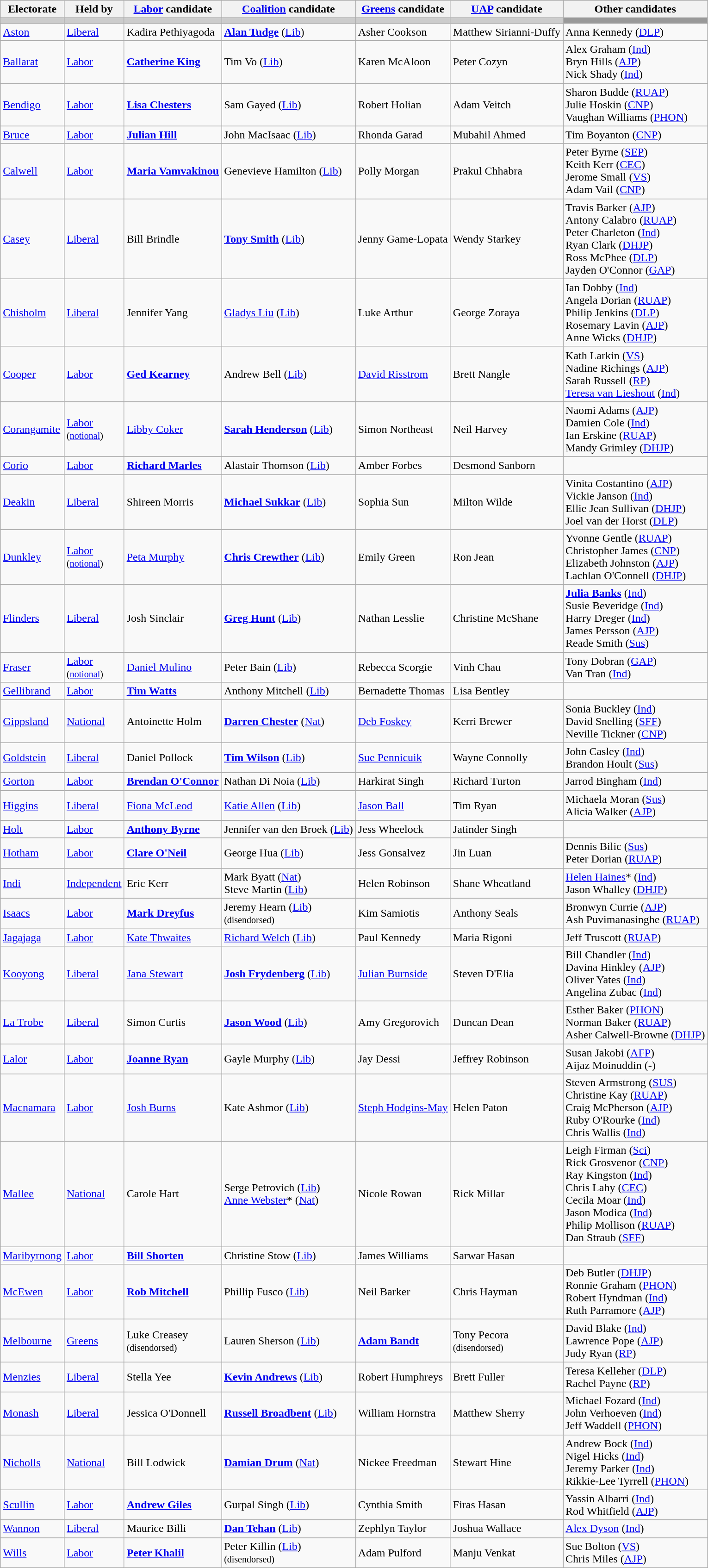<table class="wikitable">
<tr>
<th>Electorate</th>
<th>Held by</th>
<th><a href='#'>Labor</a> candidate</th>
<th><a href='#'>Coalition</a> candidate</th>
<th><a href='#'>Greens</a> candidate</th>
<th><a href='#'>UAP</a> candidate</th>
<th>Other candidates</th>
</tr>
<tr style="background:#ccc;">
<td></td>
<td></td>
<td></td>
<td></td>
<td></td>
<td></td>
<td style="background:#999;"></td>
</tr>
<tr>
<td><a href='#'>Aston</a></td>
<td><a href='#'>Liberal</a></td>
<td>Kadira Pethiyagoda</td>
<td><strong><a href='#'>Alan Tudge</a></strong> (<a href='#'>Lib</a>)</td>
<td>Asher Cookson</td>
<td>Matthew Sirianni-Duffy</td>
<td>Anna Kennedy (<a href='#'>DLP</a>)</td>
</tr>
<tr>
<td><a href='#'>Ballarat</a></td>
<td><a href='#'>Labor</a></td>
<td><strong><a href='#'>Catherine King</a></strong></td>
<td>Tim Vo (<a href='#'>Lib</a>)</td>
<td>Karen McAloon</td>
<td>Peter Cozyn</td>
<td>Alex Graham (<a href='#'>Ind</a>)<br>Bryn Hills (<a href='#'>AJP</a>)<br>Nick Shady (<a href='#'>Ind</a>)</td>
</tr>
<tr>
<td><a href='#'>Bendigo</a></td>
<td><a href='#'>Labor</a></td>
<td><strong><a href='#'>Lisa Chesters</a></strong></td>
<td>Sam Gayed (<a href='#'>Lib</a>)</td>
<td>Robert Holian</td>
<td>Adam Veitch</td>
<td>Sharon Budde (<a href='#'>RUAP</a>)<br>Julie Hoskin (<a href='#'>CNP</a>)<br>Vaughan Williams (<a href='#'>PHON</a>)</td>
</tr>
<tr>
<td><a href='#'>Bruce</a></td>
<td><a href='#'>Labor</a></td>
<td><strong><a href='#'>Julian Hill</a></strong></td>
<td>John MacIsaac (<a href='#'>Lib</a>)</td>
<td>Rhonda Garad</td>
<td>Mubahil Ahmed</td>
<td>Tim Boyanton (<a href='#'>CNP</a>)</td>
</tr>
<tr>
<td><a href='#'>Calwell</a></td>
<td><a href='#'>Labor</a></td>
<td><strong><a href='#'>Maria Vamvakinou</a></strong></td>
<td>Genevieve Hamilton (<a href='#'>Lib</a>)</td>
<td>Polly Morgan</td>
<td>Prakul Chhabra</td>
<td>Peter Byrne (<a href='#'>SEP</a>)<br>Keith Kerr (<a href='#'>CEC</a>)<br>Jerome Small (<a href='#'>VS</a>)<br>Adam Vail (<a href='#'>CNP</a>)</td>
</tr>
<tr>
<td><a href='#'>Casey</a></td>
<td><a href='#'>Liberal</a></td>
<td>Bill Brindle</td>
<td><strong><a href='#'>Tony Smith</a></strong> (<a href='#'>Lib</a>)</td>
<td>Jenny Game-Lopata</td>
<td>Wendy Starkey</td>
<td>Travis Barker (<a href='#'>AJP</a>)<br>Antony Calabro (<a href='#'>RUAP</a>)<br>Peter Charleton (<a href='#'>Ind</a>)<br>Ryan Clark (<a href='#'>DHJP</a>)<br>Ross McPhee (<a href='#'>DLP</a>)<br>Jayden O'Connor (<a href='#'>GAP</a>)</td>
</tr>
<tr>
<td><a href='#'>Chisholm</a></td>
<td><a href='#'>Liberal</a></td>
<td>Jennifer Yang</td>
<td><a href='#'>Gladys Liu</a> (<a href='#'>Lib</a>)</td>
<td>Luke Arthur</td>
<td>George Zoraya</td>
<td>Ian Dobby (<a href='#'>Ind</a>)<br>Angela Dorian (<a href='#'>RUAP</a>)<br>Philip Jenkins (<a href='#'>DLP</a>)<br>Rosemary Lavin (<a href='#'>AJP</a>)<br>Anne Wicks (<a href='#'>DHJP</a>)</td>
</tr>
<tr>
<td><a href='#'>Cooper</a></td>
<td><a href='#'>Labor</a></td>
<td><strong><a href='#'>Ged Kearney</a></strong></td>
<td>Andrew Bell (<a href='#'>Lib</a>)</td>
<td><a href='#'>David Risstrom</a></td>
<td>Brett Nangle</td>
<td>Kath Larkin (<a href='#'>VS</a>)<br>Nadine Richings (<a href='#'>AJP</a>)<br>Sarah Russell (<a href='#'>RP</a>)<br><a href='#'>Teresa van Lieshout</a> (<a href='#'>Ind</a>)</td>
</tr>
<tr>
<td><a href='#'>Corangamite</a></td>
<td><a href='#'>Labor</a><br><small>(<a href='#'>notional</a>)</small></td>
<td><a href='#'>Libby Coker</a></td>
<td><strong><a href='#'>Sarah Henderson</a></strong> (<a href='#'>Lib</a>)</td>
<td>Simon Northeast</td>
<td>Neil Harvey</td>
<td>Naomi Adams (<a href='#'>AJP</a>)<br>Damien Cole (<a href='#'>Ind</a>)<br>Ian Erskine (<a href='#'>RUAP</a>)<br>Mandy Grimley (<a href='#'>DHJP</a>)</td>
</tr>
<tr>
<td><a href='#'>Corio</a></td>
<td><a href='#'>Labor</a></td>
<td><strong><a href='#'>Richard Marles</a></strong></td>
<td>Alastair Thomson (<a href='#'>Lib</a>)</td>
<td>Amber Forbes</td>
<td>Desmond Sanborn</td>
<td></td>
</tr>
<tr>
<td><a href='#'>Deakin</a></td>
<td><a href='#'>Liberal</a></td>
<td>Shireen Morris</td>
<td><strong><a href='#'>Michael Sukkar</a></strong> (<a href='#'>Lib</a>)</td>
<td>Sophia Sun</td>
<td>Milton Wilde</td>
<td>Vinita Costantino (<a href='#'>AJP</a>)<br>Vickie Janson (<a href='#'>Ind</a>)<br>Ellie Jean Sullivan (<a href='#'>DHJP</a>)<br>Joel van der Horst (<a href='#'>DLP</a>)</td>
</tr>
<tr>
<td><a href='#'>Dunkley</a></td>
<td><a href='#'>Labor</a><br><small>(<a href='#'>notional</a>)</small></td>
<td><a href='#'>Peta Murphy</a></td>
<td><strong><a href='#'>Chris Crewther</a></strong> (<a href='#'>Lib</a>)</td>
<td>Emily Green</td>
<td>Ron Jean</td>
<td>Yvonne Gentle (<a href='#'>RUAP</a>)<br>Christopher James (<a href='#'>CNP</a>)<br>Elizabeth Johnston (<a href='#'>AJP</a>)<br>Lachlan O'Connell (<a href='#'>DHJP</a>)</td>
</tr>
<tr>
<td><a href='#'>Flinders</a></td>
<td><a href='#'>Liberal</a></td>
<td>Josh Sinclair</td>
<td><strong><a href='#'>Greg Hunt</a></strong> (<a href='#'>Lib</a>)</td>
<td>Nathan Lesslie</td>
<td>Christine McShane</td>
<td><strong><a href='#'>Julia Banks</a></strong> (<a href='#'>Ind</a>)<br>Susie Beveridge (<a href='#'>Ind</a>)<br>Harry Dreger (<a href='#'>Ind</a>)<br>James Persson (<a href='#'>AJP</a>)<br>Reade Smith (<a href='#'>Sus</a>)</td>
</tr>
<tr>
<td><a href='#'>Fraser</a></td>
<td><a href='#'>Labor</a><br><small>(<a href='#'>notional</a>)</small></td>
<td><a href='#'>Daniel Mulino</a></td>
<td>Peter Bain (<a href='#'>Lib</a>)</td>
<td>Rebecca Scorgie</td>
<td>Vinh Chau</td>
<td>Tony Dobran (<a href='#'>GAP</a>)<br>Van Tran (<a href='#'>Ind</a>)</td>
</tr>
<tr>
<td><a href='#'>Gellibrand</a></td>
<td><a href='#'>Labor</a></td>
<td><strong><a href='#'>Tim Watts</a></strong></td>
<td>Anthony Mitchell (<a href='#'>Lib</a>)</td>
<td>Bernadette Thomas</td>
<td>Lisa Bentley</td>
<td></td>
</tr>
<tr>
<td><a href='#'>Gippsland</a></td>
<td><a href='#'>National</a></td>
<td>Antoinette Holm</td>
<td><strong><a href='#'>Darren Chester</a></strong> (<a href='#'>Nat</a>)</td>
<td><a href='#'>Deb Foskey</a></td>
<td>Kerri Brewer</td>
<td>Sonia Buckley (<a href='#'>Ind</a>)<br>David Snelling (<a href='#'>SFF</a>)<br>Neville Tickner (<a href='#'>CNP</a>)</td>
</tr>
<tr>
<td><a href='#'>Goldstein</a></td>
<td><a href='#'>Liberal</a></td>
<td>Daniel Pollock</td>
<td><strong><a href='#'>Tim Wilson</a></strong> (<a href='#'>Lib</a>)</td>
<td><a href='#'>Sue Pennicuik</a></td>
<td>Wayne Connolly</td>
<td>John Casley (<a href='#'>Ind</a>)<br>Brandon Hoult (<a href='#'>Sus</a>)</td>
</tr>
<tr>
<td><a href='#'>Gorton</a></td>
<td><a href='#'>Labor</a></td>
<td><strong><a href='#'>Brendan O'Connor</a></strong></td>
<td>Nathan Di Noia (<a href='#'>Lib</a>)</td>
<td>Harkirat Singh</td>
<td>Richard Turton</td>
<td>Jarrod Bingham (<a href='#'>Ind</a>)</td>
</tr>
<tr>
<td><a href='#'>Higgins</a></td>
<td><a href='#'>Liberal</a></td>
<td><a href='#'>Fiona McLeod</a></td>
<td><a href='#'>Katie Allen</a> (<a href='#'>Lib</a>)</td>
<td><a href='#'>Jason Ball</a></td>
<td>Tim Ryan</td>
<td>Michaela Moran (<a href='#'>Sus</a>)<br>Alicia Walker (<a href='#'>AJP</a>)</td>
</tr>
<tr>
<td><a href='#'>Holt</a></td>
<td><a href='#'>Labor</a></td>
<td><strong><a href='#'>Anthony Byrne</a></strong></td>
<td>Jennifer van den Broek (<a href='#'>Lib</a>)</td>
<td>Jess Wheelock</td>
<td>Jatinder Singh</td>
<td></td>
</tr>
<tr>
<td><a href='#'>Hotham</a></td>
<td><a href='#'>Labor</a></td>
<td><strong><a href='#'>Clare O'Neil</a></strong></td>
<td>George Hua (<a href='#'>Lib</a>)</td>
<td>Jess Gonsalvez</td>
<td>Jin Luan</td>
<td>Dennis Bilic (<a href='#'>Sus</a>)<br>Peter Dorian (<a href='#'>RUAP</a>)</td>
</tr>
<tr>
<td><a href='#'>Indi</a></td>
<td><a href='#'>Independent</a></td>
<td>Eric Kerr</td>
<td>Mark Byatt (<a href='#'>Nat</a>)<br>Steve Martin (<a href='#'>Lib</a>)</td>
<td>Helen Robinson</td>
<td>Shane Wheatland</td>
<td><a href='#'>Helen Haines</a>* (<a href='#'>Ind</a>)<br>Jason Whalley (<a href='#'>DHJP</a>)</td>
</tr>
<tr>
<td><a href='#'>Isaacs</a></td>
<td><a href='#'>Labor</a></td>
<td><strong><a href='#'>Mark Dreyfus</a></strong></td>
<td>Jeremy Hearn (<a href='#'>Lib</a>)<br><small>(disendorsed)</small></td>
<td>Kim Samiotis</td>
<td>Anthony Seals</td>
<td>Bronwyn Currie (<a href='#'>AJP</a>)<br>Ash Puvimanasinghe (<a href='#'>RUAP</a>)</td>
</tr>
<tr>
<td><a href='#'>Jagajaga</a></td>
<td><a href='#'>Labor</a></td>
<td><a href='#'>Kate Thwaites</a></td>
<td><a href='#'>Richard Welch</a> (<a href='#'>Lib</a>)</td>
<td>Paul Kennedy</td>
<td>Maria Rigoni</td>
<td>Jeff Truscott (<a href='#'>RUAP</a>)</td>
</tr>
<tr>
<td><a href='#'>Kooyong</a></td>
<td><a href='#'>Liberal</a></td>
<td><a href='#'>Jana Stewart</a></td>
<td><strong><a href='#'>Josh Frydenberg</a></strong> (<a href='#'>Lib</a>)</td>
<td><a href='#'>Julian Burnside</a></td>
<td>Steven D'Elia</td>
<td>Bill Chandler (<a href='#'>Ind</a>)<br>Davina Hinkley (<a href='#'>AJP</a>)<br>Oliver Yates (<a href='#'>Ind</a>)<br>Angelina Zubac (<a href='#'>Ind</a>)</td>
</tr>
<tr>
<td><a href='#'>La Trobe</a></td>
<td><a href='#'>Liberal</a></td>
<td>Simon Curtis</td>
<td><strong><a href='#'>Jason Wood</a></strong> (<a href='#'>Lib</a>)</td>
<td>Amy Gregorovich</td>
<td>Duncan Dean</td>
<td>Esther Baker (<a href='#'>PHON</a>)<br>Norman Baker (<a href='#'>RUAP</a>)<br>Asher Calwell-Browne (<a href='#'>DHJP</a>)</td>
</tr>
<tr>
<td><a href='#'>Lalor</a></td>
<td><a href='#'>Labor</a></td>
<td><strong><a href='#'>Joanne Ryan</a></strong></td>
<td>Gayle Murphy (<a href='#'>Lib</a>)</td>
<td>Jay Dessi <br> </td>
<td>Jeffrey Robinson</td>
<td>Susan Jakobi (<a href='#'>AFP</a>)<br>Aijaz Moinuddin (-)</td>
</tr>
<tr>
<td><a href='#'>Macnamara</a></td>
<td><a href='#'>Labor</a></td>
<td><a href='#'>Josh Burns</a></td>
<td>Kate Ashmor (<a href='#'>Lib</a>)</td>
<td><a href='#'>Steph Hodgins-May</a></td>
<td>Helen Paton</td>
<td>Steven Armstrong (<a href='#'>SUS</a>)<br>Christine Kay (<a href='#'>RUAP</a>)<br>Craig McPherson (<a href='#'>AJP</a>)<br>Ruby O'Rourke (<a href='#'>Ind</a>) <br>Chris Wallis (<a href='#'>Ind</a>)</td>
</tr>
<tr>
<td><a href='#'>Mallee</a></td>
<td><a href='#'>National</a></td>
<td>Carole Hart</td>
<td>Serge Petrovich (<a href='#'>Lib</a>)<br><a href='#'>Anne Webster</a>* (<a href='#'>Nat</a>)</td>
<td>Nicole Rowan</td>
<td>Rick Millar</td>
<td>Leigh Firman (<a href='#'>Sci</a>)<br>Rick Grosvenor (<a href='#'>CNP</a>)<br>Ray Kingston (<a href='#'>Ind</a>)<br>Chris Lahy (<a href='#'>CEC</a>)<br>Cecila Moar (<a href='#'>Ind</a>)<br>Jason Modica (<a href='#'>Ind</a>)<br>Philip Mollison (<a href='#'>RUAP</a>)<br>Dan Straub (<a href='#'>SFF</a>)</td>
</tr>
<tr>
<td><a href='#'>Maribyrnong</a></td>
<td><a href='#'>Labor</a></td>
<td><strong><a href='#'>Bill Shorten</a></strong></td>
<td>Christine Stow (<a href='#'>Lib</a>)</td>
<td>James Williams</td>
<td>Sarwar Hasan</td>
<td></td>
</tr>
<tr>
<td><a href='#'>McEwen</a></td>
<td><a href='#'>Labor</a></td>
<td><strong><a href='#'>Rob Mitchell</a></strong></td>
<td>Phillip Fusco (<a href='#'>Lib</a>)</td>
<td>Neil Barker</td>
<td>Chris Hayman</td>
<td>Deb Butler (<a href='#'>DHJP</a>)<br>Ronnie Graham (<a href='#'>PHON</a>)<br>Robert Hyndman (<a href='#'>Ind</a>)<br>Ruth Parramore (<a href='#'>AJP</a>)</td>
</tr>
<tr>
<td><a href='#'>Melbourne</a></td>
<td><a href='#'>Greens</a></td>
<td>Luke Creasey<br><small>(disendorsed)</small></td>
<td>Lauren Sherson (<a href='#'>Lib</a>)</td>
<td><strong><a href='#'>Adam Bandt</a></strong></td>
<td>Tony Pecora<br><small>(disendorsed)</small></td>
<td>David Blake (<a href='#'>Ind</a>)<br>Lawrence Pope (<a href='#'>AJP</a>)<br>Judy Ryan (<a href='#'>RP</a>)</td>
</tr>
<tr>
<td><a href='#'>Menzies</a></td>
<td><a href='#'>Liberal</a></td>
<td>Stella Yee</td>
<td><strong><a href='#'>Kevin Andrews</a></strong> (<a href='#'>Lib</a>)</td>
<td>Robert Humphreys</td>
<td>Brett Fuller</td>
<td>Teresa Kelleher (<a href='#'>DLP</a>)<br>Rachel Payne (<a href='#'>RP</a>)</td>
</tr>
<tr>
<td><a href='#'>Monash</a></td>
<td><a href='#'>Liberal</a></td>
<td>Jessica O'Donnell</td>
<td><strong><a href='#'>Russell Broadbent</a></strong> (<a href='#'>Lib</a>)</td>
<td>William Hornstra</td>
<td>Matthew Sherry</td>
<td>Michael Fozard (<a href='#'>Ind</a>)<br>John Verhoeven (<a href='#'>Ind</a>)<br>Jeff Waddell (<a href='#'>PHON</a>)</td>
</tr>
<tr>
<td><a href='#'>Nicholls</a></td>
<td><a href='#'>National</a></td>
<td>Bill Lodwick</td>
<td><strong><a href='#'>Damian Drum</a></strong> (<a href='#'>Nat</a>)</td>
<td>Nickee Freedman</td>
<td>Stewart Hine</td>
<td>Andrew Bock (<a href='#'>Ind</a>)<br>Nigel Hicks (<a href='#'>Ind</a>)<br>Jeremy Parker (<a href='#'>Ind</a>)<br>Rikkie-Lee Tyrrell (<a href='#'>PHON</a>)</td>
</tr>
<tr>
<td><a href='#'>Scullin</a></td>
<td><a href='#'>Labor</a></td>
<td><strong><a href='#'>Andrew Giles</a></strong></td>
<td>Gurpal Singh (<a href='#'>Lib</a>) <br> </td>
<td>Cynthia Smith</td>
<td>Firas Hasan</td>
<td>Yassin Albarri (<a href='#'>Ind</a>)<br>Rod Whitfield (<a href='#'>AJP</a>)</td>
</tr>
<tr>
<td><a href='#'>Wannon</a></td>
<td><a href='#'>Liberal</a></td>
<td>Maurice Billi</td>
<td><strong><a href='#'>Dan Tehan</a></strong> (<a href='#'>Lib</a>)</td>
<td>Zephlyn Taylor</td>
<td>Joshua Wallace</td>
<td><a href='#'>Alex Dyson</a> (<a href='#'>Ind</a>)</td>
</tr>
<tr>
<td><a href='#'>Wills</a></td>
<td><a href='#'>Labor</a></td>
<td><strong><a href='#'>Peter Khalil</a></strong></td>
<td>Peter Killin (<a href='#'>Lib</a>)<br><small>(disendorsed)</small></td>
<td>Adam Pulford</td>
<td>Manju Venkat</td>
<td>Sue Bolton (<a href='#'>VS</a>)<br>Chris Miles (<a href='#'>AJP</a>)</td>
</tr>
</table>
